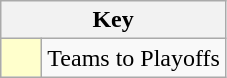<table class="wikitable" style="text-align: center;">
<tr>
<th colspan=2>Key</th>
</tr>
<tr>
<td style="background:#ffffcc; width:20px;"></td>
<td align=left>Teams to Playoffs</td>
</tr>
</table>
